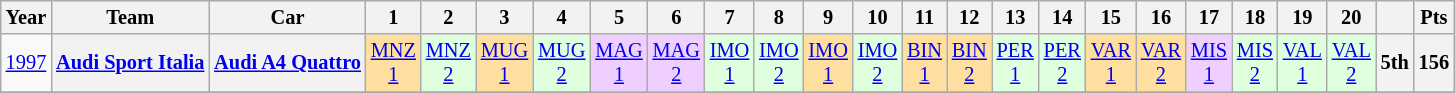<table class="wikitable" style="text-align:center; font-size:85%">
<tr>
<th>Year</th>
<th>Team</th>
<th>Car</th>
<th>1</th>
<th>2</th>
<th>3</th>
<th>4</th>
<th>5</th>
<th>6</th>
<th>7</th>
<th>8</th>
<th>9</th>
<th>10</th>
<th>11</th>
<th>12</th>
<th>13</th>
<th>14</th>
<th>15</th>
<th>16</th>
<th>17</th>
<th>18</th>
<th>19</th>
<th>20</th>
<th></th>
<th>Pts</th>
</tr>
<tr>
<td><a href='#'>1997</a></td>
<th nowrap><a href='#'>Audi Sport Italia</a></th>
<th nowrap><a href='#'>Audi A4 Quattro</a></th>
<td style="background:#FFDF9F;"><a href='#'>MNZ<br>1</a><br></td>
<td style="background:#DFFFDF;"><a href='#'>MNZ<br>2</a><br></td>
<td style="background:#FFDF9F;"><a href='#'>MUG<br>1</a><br></td>
<td style="background:#DFFFDF;"><a href='#'>MUG<br>2</a><br></td>
<td style="background:#EFCFFF;"><a href='#'>MAG<br>1</a><br></td>
<td style="background:#EFCFFF;"><a href='#'>MAG<br>2</a><br></td>
<td style="background:#DFFFDF;"><a href='#'>IMO<br>1</a><br></td>
<td style="background:#DFFFDF;"><a href='#'>IMO<br>2</a><br></td>
<td style="background:#FFDF9F;"><a href='#'>IMO<br>1</a><br></td>
<td style="background:#DFFFDF;"><a href='#'>IMO<br>2</a><br></td>
<td style="background:#FFDF9F;"><a href='#'>BIN<br>1</a><br></td>
<td style="background:#FFDF9F;"><a href='#'>BIN<br>2</a><br></td>
<td style="background:#DFFFDF;"><a href='#'>PER<br>1</a><br></td>
<td style="background:#DFFFDF;"><a href='#'>PER<br>2</a><br></td>
<td style="background:#FFDF9F;"><a href='#'>VAR<br>1</a><br></td>
<td style="background:#FFDF9F;"><a href='#'>VAR<br>2</a><br></td>
<td style="background:#EFCFFF;"><a href='#'>MIS<br>1</a><br></td>
<td style="background:#DFFFDF;"><a href='#'>MIS<br>2</a><br></td>
<td style="background:#DFFFDF;"><a href='#'>VAL<br>1</a><br></td>
<td style="background:#DFFFDF;"><a href='#'>VAL<br>2</a><br></td>
<th>5th</th>
<th>156</th>
</tr>
<tr>
</tr>
</table>
